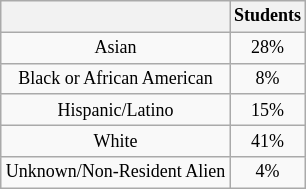<table class="wikitable" style="float:RIGHT; text-align:center; font-size:75%; margin:auto">
<tr>
<th></th>
<th>Students</th>
</tr>
<tr>
<td>Asian</td>
<td>28%</td>
</tr>
<tr>
<td>Black or African American</td>
<td>8%</td>
</tr>
<tr>
<td>Hispanic/Latino</td>
<td>15%</td>
</tr>
<tr>
<td>White</td>
<td>41%</td>
</tr>
<tr>
<td>Unknown/Non-Resident Alien</td>
<td>4%</td>
</tr>
</table>
